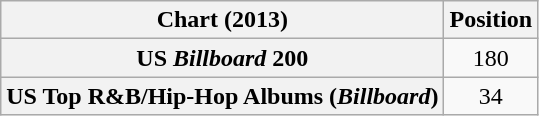<table class="wikitable sortable plainrowheaders" style="text-align:center">
<tr>
<th scope="col">Chart (2013)</th>
<th scope="col">Position</th>
</tr>
<tr>
<th scope="row">US <em>Billboard</em> 200</th>
<td>180</td>
</tr>
<tr>
<th scope="row">US Top R&B/Hip-Hop Albums (<em>Billboard</em>)</th>
<td>34</td>
</tr>
</table>
